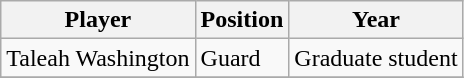<table class="wikitable" border="1">
<tr align=center>
<th style= >Player</th>
<th style= >Position</th>
<th style= >Year</th>
</tr>
<tr>
<td>Taleah Washington</td>
<td>Guard</td>
<td>Graduate student</td>
</tr>
<tr>
</tr>
</table>
